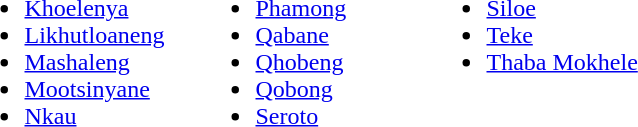<table>
<tr ---- valign="top">
<td width="150pt"><br><ul><li><a href='#'>Khoelenya</a></li><li><a href='#'>Likhutloaneng</a></li><li><a href='#'>Mashaleng</a></li><li><a href='#'>Mootsinyane</a></li><li><a href='#'>Nkau</a></li></ul></td>
<td width="150pt"><br><ul><li><a href='#'>Phamong</a></li><li><a href='#'>Qabane</a></li><li><a href='#'>Qhobeng</a></li><li><a href='#'>Qobong</a></li><li><a href='#'>Seroto</a></li></ul></td>
<td width="150pt"><br><ul><li><a href='#'>Siloe</a></li><li><a href='#'>Teke</a></li><li><a href='#'>Thaba Mokhele</a></li></ul></td>
</tr>
</table>
